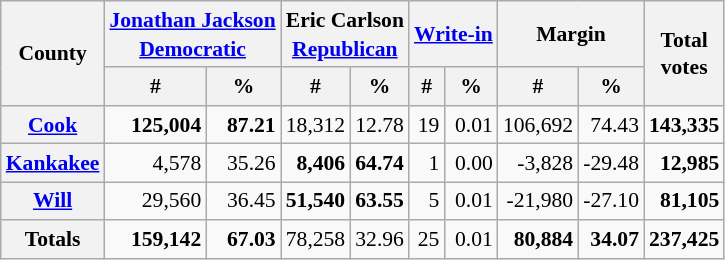<table class="wikitable sortable" style="text-align:right;font-size:90%;line-height:1.3">
<tr>
<th rowspan=2>County</th>
<th colspan=2><a href='#'>Jonathan Jackson</a><br><a href='#'>Democratic</a></th>
<th colspan=2>Eric Carlson<br><a href='#'>Republican</a></th>
<th colspan=2><a href='#'>Write-in</a></th>
<th colspan=2>Margin</th>
<th rowspan=2>Total<br>votes</th>
</tr>
<tr>
<th data-sort-type="number">#</th>
<th data-sort-type="number">%</th>
<th data-sort-type="number">#</th>
<th data-sort-type="number">%</th>
<th data-sort-type="number">#</th>
<th data-sort-type="number">%</th>
<th data-sort-type="number">#</th>
<th data-sort-type="number">%</th>
</tr>
<tr>
<th><a href='#'>Cook</a> </th>
<td><strong>125,004</strong></td>
<td><strong>87.21</strong></td>
<td>18,312</td>
<td>12.78</td>
<td>19</td>
<td>0.01</td>
<td>106,692</td>
<td>74.43</td>
<td><strong>143,335</strong></td>
</tr>
<tr>
<th><a href='#'>Kankakee</a> </th>
<td>4,578</td>
<td>35.26</td>
<td><strong>8,406</strong></td>
<td><strong>64.74</strong></td>
<td>1</td>
<td>0.00</td>
<td>-3,828</td>
<td>-29.48</td>
<td><strong>12,985</strong></td>
</tr>
<tr>
<th><a href='#'>Will</a> </th>
<td>29,560</td>
<td>36.45</td>
<td><strong>51,540</strong></td>
<td><strong>63.55</strong></td>
<td>5</td>
<td>0.01</td>
<td>-21,980</td>
<td>-27.10</td>
<td><strong>81,105</strong></td>
</tr>
<tr class="sortbottom">
<th>Totals</th>
<td><strong>159,142</strong></td>
<td><strong>67.03</strong></td>
<td>78,258</td>
<td>32.96</td>
<td>25</td>
<td>0.01</td>
<td><strong>80,884</strong></td>
<td><strong>34.07</strong></td>
<td><strong>237,425</strong></td>
</tr>
</table>
